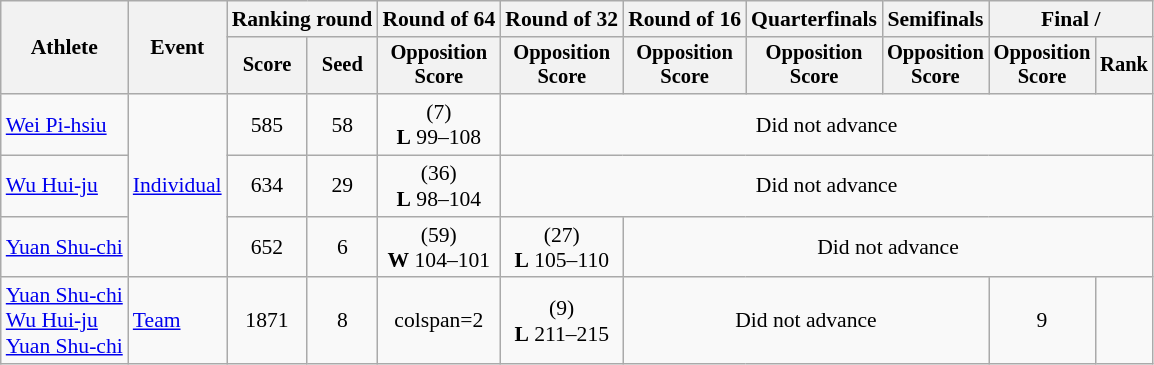<table class="wikitable" style="font-size:90%">
<tr>
<th rowspan="2">Athlete</th>
<th rowspan="2">Event</th>
<th colspan="2">Ranking round</th>
<th>Round of 64</th>
<th>Round of 32</th>
<th>Round of 16</th>
<th>Quarterfinals</th>
<th>Semifinals</th>
<th colspan="2">Final / </th>
</tr>
<tr style="font-size:95%">
<th>Score</th>
<th>Seed</th>
<th>Opposition<br>Score</th>
<th>Opposition<br>Score</th>
<th>Opposition<br>Score</th>
<th>Opposition<br>Score</th>
<th>Opposition<br>Score</th>
<th>Opposition<br>Score</th>
<th>Rank</th>
</tr>
<tr align=center>
<td align=left><a href='#'>Wei Pi-hsiu</a></td>
<td align=left rowspan=3><a href='#'>Individual</a></td>
<td>585</td>
<td>58</td>
<td> (7) <br> <strong>L</strong> 99–108</td>
<td colspan=6>Did not advance</td>
</tr>
<tr align=center>
<td align=left><a href='#'>Wu Hui-ju</a></td>
<td>634</td>
<td>29</td>
<td> (36) <br> <strong>L</strong> 98–104</td>
<td colspan=6>Did not advance</td>
</tr>
<tr align=center>
<td align=left><a href='#'>Yuan Shu-chi</a></td>
<td>652</td>
<td>6</td>
<td> (59) <br> <strong>W</strong> 104–101</td>
<td> (27) <br> <strong>L</strong> 105–110</td>
<td colspan=5>Did not advance</td>
</tr>
<tr align=center>
<td align=left><a href='#'>Yuan Shu-chi</a><br><a href='#'>Wu Hui-ju</a><br><a href='#'>Yuan Shu-chi</a></td>
<td align=left><a href='#'>Team</a></td>
<td>1871</td>
<td>8</td>
<td>colspan=2 </td>
<td> (9) <br> <strong>L</strong> 211–215</td>
<td colspan=3 align="center">Did not advance</td>
<td align=center>9</td>
</tr>
</table>
